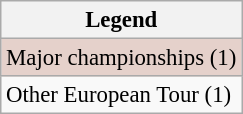<table class="wikitable" style="font-size:95%;">
<tr>
<th>Legend</th>
</tr>
<tr style="background:#e5d1cb;">
<td>Major championships (1)</td>
</tr>
<tr>
<td>Other European Tour (1)</td>
</tr>
</table>
